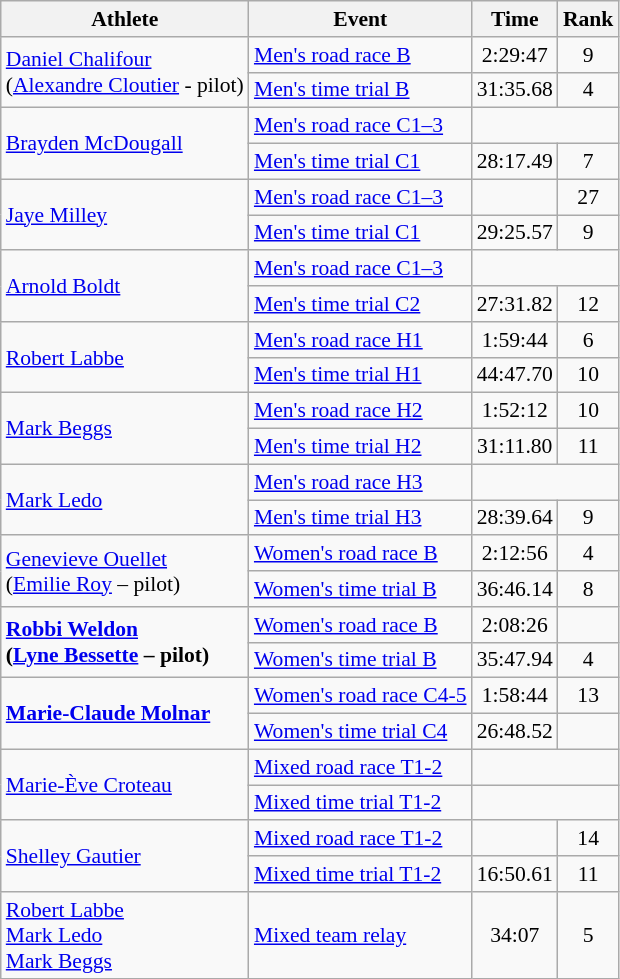<table class=wikitable style="font-size:90%">
<tr>
<th>Athlete</th>
<th>Event</th>
<th>Time</th>
<th>Rank</th>
</tr>
<tr>
<td rowspan="2"><a href='#'>Daniel Chalifour</a> <br> (<a href='#'>Alexandre Cloutier</a> - pilot)</td>
<td><a href='#'>Men's road race B</a></td>
<td align=center>2:29:47</td>
<td align=center>9</td>
</tr>
<tr>
<td><a href='#'>Men's time trial B</a></td>
<td align=center>31:35.68</td>
<td align=center>4</td>
</tr>
<tr>
<td rowspan="2"><a href='#'>Brayden McDougall</a></td>
<td><a href='#'>Men's road race C1–3</a></td>
<td align="center" colspan="2"></td>
</tr>
<tr>
<td><a href='#'>Men's time trial C1</a></td>
<td align=center>28:17.49</td>
<td align=center>7</td>
</tr>
<tr>
<td rowspan="2"><a href='#'>Jaye Milley</a></td>
<td><a href='#'>Men's road race C1–3</a></td>
<td align=center></td>
<td align=center>27</td>
</tr>
<tr>
<td><a href='#'>Men's time trial C1</a></td>
<td align=center>29:25.57</td>
<td align=center>9</td>
</tr>
<tr>
<td rowspan="2"><a href='#'>Arnold Boldt</a></td>
<td><a href='#'>Men's road race C1–3</a></td>
<td align="center" colspan="2"></td>
</tr>
<tr>
<td><a href='#'>Men's time trial C2</a></td>
<td align=center>27:31.82</td>
<td align=center>12</td>
</tr>
<tr>
<td rowspan="2"><a href='#'>Robert Labbe</a></td>
<td><a href='#'>Men's road race H1</a></td>
<td align=center>1:59:44</td>
<td align=center>6</td>
</tr>
<tr>
<td><a href='#'>Men's time trial H1</a></td>
<td align=center>44:47.70</td>
<td align=center>10</td>
</tr>
<tr>
<td rowspan="2"><a href='#'>Mark Beggs</a></td>
<td><a href='#'>Men's road race H2</a></td>
<td align=center>1:52:12</td>
<td align=center>10</td>
</tr>
<tr>
<td><a href='#'>Men's time trial H2</a></td>
<td align=center>31:11.80</td>
<td align=center>11</td>
</tr>
<tr>
<td rowspan="2"><a href='#'>Mark Ledo</a></td>
<td><a href='#'>Men's road race H3</a></td>
<td align="center" colspan="2"></td>
</tr>
<tr>
<td><a href='#'>Men's time trial H3</a></td>
<td align=center>28:39.64</td>
<td align=center>9</td>
</tr>
<tr>
<td rowspan="2"><a href='#'>Genevieve Ouellet</a><br> (<a href='#'>Emilie Roy</a> – pilot)</td>
<td><a href='#'>Women's road race B</a></td>
<td align=center>2:12:56</td>
<td align=center>4</td>
</tr>
<tr>
<td><a href='#'>Women's time trial B</a></td>
<td align=center>36:46.14</td>
<td align=center>8</td>
</tr>
<tr>
<td rowspan="2"><strong><a href='#'>Robbi Weldon</a><br> (<a href='#'>Lyne Bessette</a> – pilot)</strong></td>
<td><a href='#'>Women's road race B</a></td>
<td align=center>2:08:26</td>
<td align=center></td>
</tr>
<tr>
<td><a href='#'>Women's time trial B</a></td>
<td align=center>35:47.94</td>
<td align=center>4</td>
</tr>
<tr>
<td rowspan="2"><strong><a href='#'>Marie-Claude Molnar</a></strong></td>
<td><a href='#'>Women's road race C4-5</a></td>
<td align=center>1:58:44</td>
<td align=center>13</td>
</tr>
<tr>
<td><a href='#'>Women's time trial C4</a></td>
<td align=center>26:48.52</td>
<td align=center></td>
</tr>
<tr>
<td rowspan="2"><a href='#'>Marie-Ève Croteau</a></td>
<td><a href='#'>Mixed road race T1-2</a></td>
<td align="center" colspan="2"></td>
</tr>
<tr>
<td><a href='#'>Mixed time trial T1-2</a></td>
<td align="center" colspan="2"></td>
</tr>
<tr>
<td rowspan="2"><a href='#'>Shelley Gautier</a></td>
<td><a href='#'>Mixed road race T1-2</a></td>
<td align=center></td>
<td align=center>14</td>
</tr>
<tr>
<td><a href='#'>Mixed time trial T1-2</a></td>
<td align=center>16:50.61</td>
<td align=center>11</td>
</tr>
<tr>
<td><a href='#'>Robert Labbe</a><br><a href='#'>Mark Ledo</a><br><a href='#'>Mark Beggs</a></td>
<td><a href='#'>Mixed team relay</a></td>
<td align=center>34:07</td>
<td align=center>5</td>
</tr>
</table>
